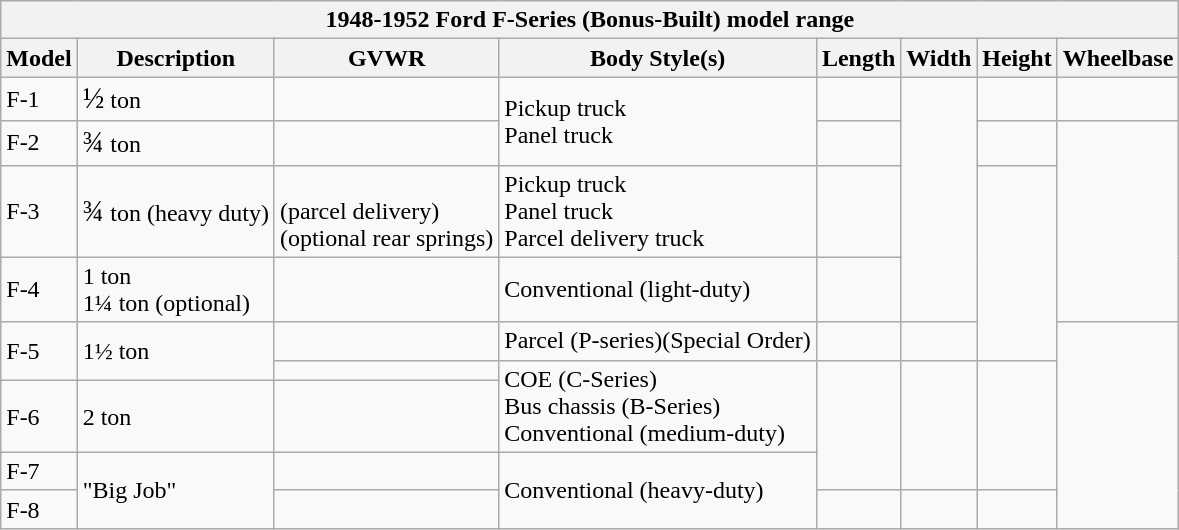<table class="wikitable">
<tr>
<th colspan="8">1948-1952 Ford F-Series (Bonus-Built) model range</th>
</tr>
<tr>
<th>Model</th>
<th>Description</th>
<th>GVWR</th>
<th>Body Style(s)</th>
<th>Length</th>
<th>Width</th>
<th>Height</th>
<th>Wheelbase</th>
</tr>
<tr>
<td>F-1</td>
<td><big>½</big> ton</td>
<td></td>
<td rowspan="2">Pickup truck<br>Panel truck</td>
<td></td>
<td rowspan="4"></td>
<td></td>
<td></td>
</tr>
<tr>
<td>F-2</td>
<td><big>¾</big> ton</td>
<td></td>
<td></td>
<td></td>
<td rowspan="3"></td>
</tr>
<tr>
<td>F-3</td>
<td><big>¾</big> ton (heavy duty)</td>
<td><br> (parcel delivery)<br> (optional rear springs)</td>
<td>Pickup truck<br>Panel truck<br>Parcel delivery truck</td>
<td></td>
<td rowspan="3"></td>
</tr>
<tr>
<td>F-4</td>
<td>1 ton<br>1¼ ton (optional)</td>
<td><br></td>
<td>Conventional (light-duty)</td>
<td></td>
</tr>
<tr>
<td rowspan="2">F-5</td>
<td rowspan="2">1½ ton</td>
<td></td>
<td>Parcel (P-series)(Special Order)</td>
<td></td>
<td></td>
<td rowspan="5"></td>
</tr>
<tr>
<td></td>
<td rowspan="2">COE (C-Series)<br>Bus chassis (B-Series)<br>Conventional (medium-duty)</td>
<td rowspan="3"></td>
<td rowspan="3"></td>
<td rowspan="3"></td>
</tr>
<tr>
<td>F-6</td>
<td>2 ton</td>
<td></td>
</tr>
<tr>
<td>F-7</td>
<td rowspan="2">"Big Job"</td>
<td></td>
<td rowspan="2">Conventional (heavy-duty)</td>
</tr>
<tr>
<td>F-8</td>
<td></td>
<td></td>
<td></td>
<td></td>
</tr>
</table>
